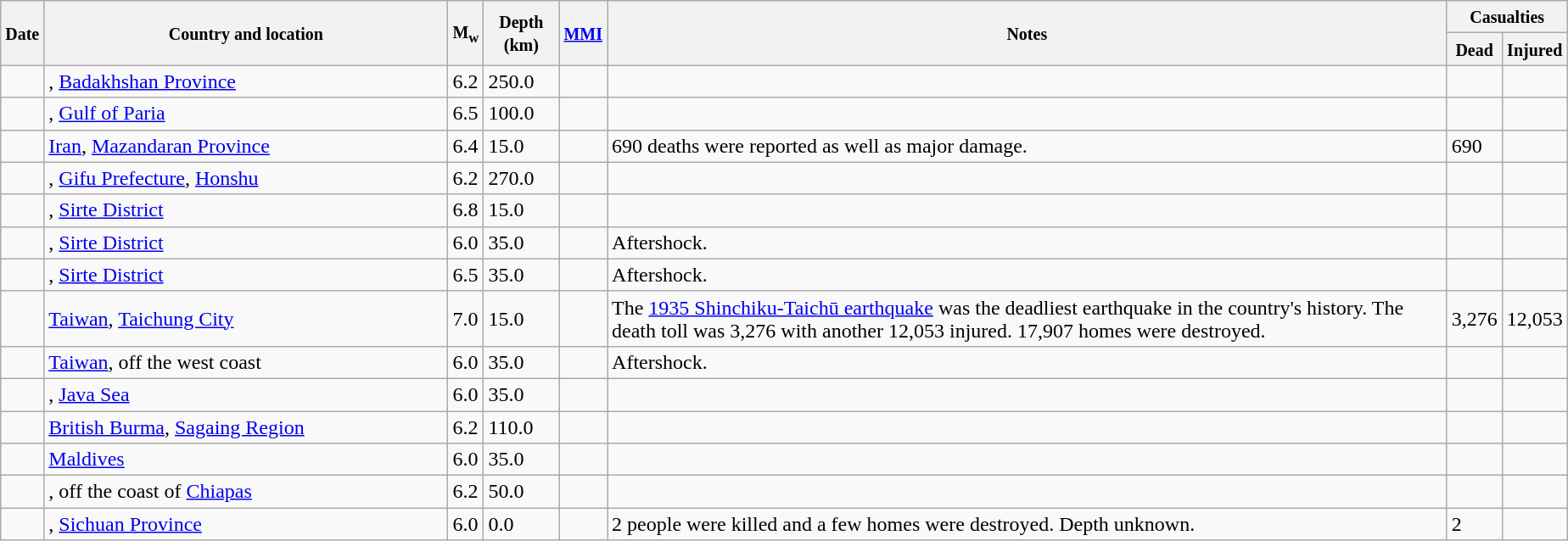<table class="wikitable sortable sort-under" style="border:1px black; margin-left:1em;">
<tr>
<th rowspan="2"><small>Date</small></th>
<th rowspan="2" style="width: 310px"><small>Country and location</small></th>
<th rowspan="2"><small>M<sub>w</sub></small></th>
<th rowspan="2"><small>Depth (km)</small></th>
<th rowspan="2"><small><a href='#'>MMI</a></small></th>
<th rowspan="2" class="unsortable"><small>Notes</small></th>
<th colspan="2"><small>Casualties</small></th>
</tr>
<tr>
<th><small>Dead</small></th>
<th><small>Injured</small></th>
</tr>
<tr>
<td></td>
<td>, <a href='#'>Badakhshan Province</a></td>
<td>6.2</td>
<td>250.0</td>
<td></td>
<td></td>
<td></td>
<td></td>
</tr>
<tr>
<td></td>
<td>, <a href='#'>Gulf of Paria</a></td>
<td>6.5</td>
<td>100.0</td>
<td></td>
<td></td>
<td></td>
<td></td>
</tr>
<tr>
<td></td>
<td> <a href='#'>Iran</a>, <a href='#'>Mazandaran Province</a></td>
<td>6.4</td>
<td>15.0</td>
<td></td>
<td>690 deaths were reported as well as major damage.</td>
<td>690</td>
<td></td>
</tr>
<tr>
<td></td>
<td>, <a href='#'>Gifu Prefecture</a>, <a href='#'>Honshu</a></td>
<td>6.2</td>
<td>270.0</td>
<td></td>
<td></td>
<td></td>
<td></td>
</tr>
<tr>
<td></td>
<td>, <a href='#'>Sirte District</a></td>
<td>6.8</td>
<td>15.0</td>
<td></td>
<td></td>
<td></td>
<td></td>
</tr>
<tr>
<td></td>
<td>, <a href='#'>Sirte District</a></td>
<td>6.0</td>
<td>35.0</td>
<td></td>
<td>Aftershock.</td>
<td></td>
<td></td>
</tr>
<tr>
<td></td>
<td>, <a href='#'>Sirte District</a></td>
<td>6.5</td>
<td>35.0</td>
<td></td>
<td>Aftershock.</td>
<td></td>
<td></td>
</tr>
<tr>
<td></td>
<td> <a href='#'>Taiwan</a>, <a href='#'>Taichung City</a></td>
<td>7.0</td>
<td>15.0</td>
<td></td>
<td>The <a href='#'>1935 Shinchiku-Taichū earthquake</a> was the deadliest earthquake in the country's history. The death toll was 3,276 with another 12,053 injured. 17,907 homes were destroyed.</td>
<td>3,276</td>
<td>12,053</td>
</tr>
<tr>
<td></td>
<td> <a href='#'>Taiwan</a>, off the west coast</td>
<td>6.0</td>
<td>35.0</td>
<td></td>
<td>Aftershock.</td>
<td></td>
<td></td>
</tr>
<tr>
<td></td>
<td>, <a href='#'>Java Sea</a></td>
<td>6.0</td>
<td>35.0</td>
<td></td>
<td></td>
<td></td>
<td></td>
</tr>
<tr>
<td></td>
<td> <a href='#'>British Burma</a>, <a href='#'>Sagaing Region</a></td>
<td>6.2</td>
<td>110.0</td>
<td></td>
<td></td>
<td></td>
<td></td>
</tr>
<tr>
<td></td>
<td> <a href='#'>Maldives</a></td>
<td>6.0</td>
<td>35.0</td>
<td></td>
<td></td>
<td></td>
<td></td>
</tr>
<tr>
<td></td>
<td>, off the coast of <a href='#'>Chiapas</a></td>
<td>6.2</td>
<td>50.0</td>
<td></td>
<td></td>
<td></td>
<td></td>
</tr>
<tr>
<td></td>
<td>, <a href='#'>Sichuan Province</a></td>
<td>6.0</td>
<td>0.0</td>
<td></td>
<td>2 people were killed and a few homes were destroyed. Depth unknown.</td>
<td>2</td>
<td></td>
</tr>
</table>
